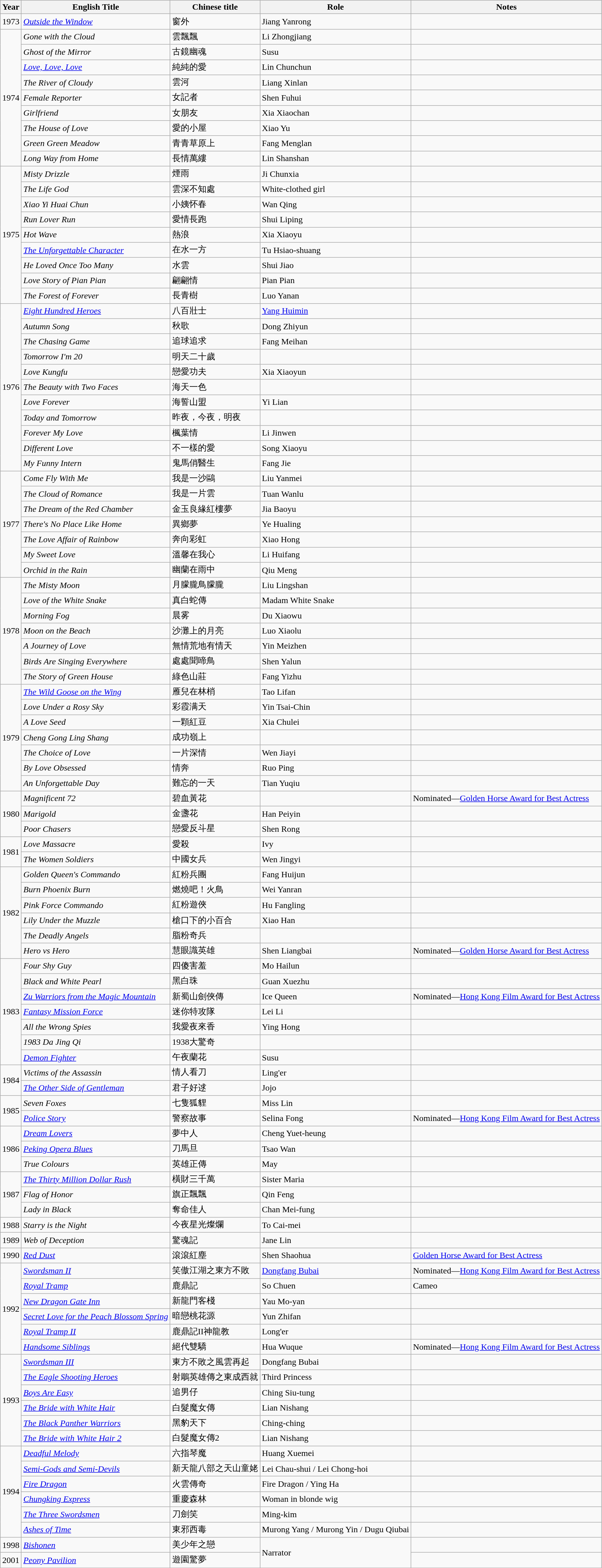<table class="wikitable sortable">
<tr>
<th>Year</th>
<th>English Title</th>
<th>Chinese title</th>
<th>Role</th>
<th class="unsortable">Notes</th>
</tr>
<tr>
<td>1973</td>
<td><em><a href='#'>Outside the Window</a></em></td>
<td>窗外</td>
<td>Jiang Yanrong</td>
<td></td>
</tr>
<tr>
<td rowspan="9">1974</td>
<td><em>Gone with the Cloud</em></td>
<td>雲飄飄</td>
<td>Li Zhongjiang</td>
<td></td>
</tr>
<tr>
<td><em>Ghost of the Mirror</em></td>
<td>古鏡幽魂</td>
<td>Susu</td>
<td></td>
</tr>
<tr>
<td><em><a href='#'>Love, Love, Love</a></em></td>
<td>純純的愛</td>
<td>Lin Chunchun</td>
<td></td>
</tr>
<tr>
<td><em>The River of Cloudy</em></td>
<td>雲河</td>
<td>Liang Xinlan</td>
<td></td>
</tr>
<tr>
<td><em>Female Reporter</em></td>
<td>女記者</td>
<td>Shen Fuhui</td>
<td></td>
</tr>
<tr>
<td><em>Girlfriend</em></td>
<td>女朋友</td>
<td>Xia Xiaochan</td>
<td></td>
</tr>
<tr>
<td><em> The House of Love</em></td>
<td>愛的小屋</td>
<td>Xiao Yu</td>
<td></td>
</tr>
<tr>
<td><em>Green Green Meadow</em></td>
<td>青青草原上</td>
<td>Fang Menglan</td>
<td></td>
</tr>
<tr>
<td><em>Long Way from Home</em></td>
<td>長情萬縷</td>
<td>Lin Shanshan</td>
<td></td>
</tr>
<tr>
<td rowspan=9>1975</td>
<td><em>Misty Drizzle</em></td>
<td>煙雨</td>
<td>Ji Chunxia</td>
<td></td>
</tr>
<tr>
<td><em>The Life God</em></td>
<td>雲深不知處</td>
<td>White-clothed girl</td>
<td></td>
</tr>
<tr>
<td><em>Xiao Yi Huai Chun</em></td>
<td>小姨怀春</td>
<td>Wan Qing</td>
<td></td>
</tr>
<tr>
<td><em>Run Lover Run</em></td>
<td>愛情長跑</td>
<td>Shui Liping</td>
<td></td>
</tr>
<tr>
<td><em>Hot Wave</em></td>
<td>熱浪</td>
<td>Xia Xiaoyu</td>
<td></td>
</tr>
<tr>
<td><em><a href='#'>The Unforgettable Character</a></em></td>
<td>在水一方</td>
<td>Tu Hsiao-shuang</td>
<td></td>
</tr>
<tr>
<td><em>He Loved Once Too Many</em></td>
<td>水雲</td>
<td>Shui Jiao</td>
<td></td>
</tr>
<tr>
<td><em>Love Story of Pian Pian</em></td>
<td>翩翩情</td>
<td>Pian Pian</td>
<td></td>
</tr>
<tr>
<td><em>The Forest of Forever</em></td>
<td>長青樹</td>
<td>Luo Yanan</td>
<td></td>
</tr>
<tr>
<td rowspan=11>1976</td>
<td><em><a href='#'>Eight Hundred Heroes</a></em></td>
<td>八百壯士</td>
<td><a href='#'>Yang Huimin</a></td>
<td></td>
</tr>
<tr>
<td><em>Autumn Song</em></td>
<td>秋歌</td>
<td>Dong Zhiyun</td>
<td></td>
</tr>
<tr>
<td><em>The Chasing Game</em></td>
<td>追球追求</td>
<td>Fang Meihan</td>
<td></td>
</tr>
<tr>
<td><em>Tomorrow I'm 20</em></td>
<td>明天二十歲</td>
<td></td>
<td></td>
</tr>
<tr>
<td><em>Love Kungfu</em></td>
<td>戀愛功夫</td>
<td>Xia Xiaoyun</td>
<td></td>
</tr>
<tr>
<td><em>The Beauty with Two Faces</em></td>
<td>海天一色</td>
<td></td>
<td></td>
</tr>
<tr>
<td><em>Love Forever</em></td>
<td>海誓山盟</td>
<td>Yi Lian</td>
<td></td>
</tr>
<tr>
<td><em>Today and Tomorrow</em></td>
<td>昨夜，今夜，明夜</td>
<td></td>
<td></td>
</tr>
<tr>
<td><em>Forever My Love</em></td>
<td>楓葉情</td>
<td>Li Jinwen</td>
<td></td>
</tr>
<tr>
<td><em>Different Love</em></td>
<td>不一樣的愛</td>
<td>Song Xiaoyu</td>
<td></td>
</tr>
<tr>
<td><em>My Funny Intern</em></td>
<td>鬼馬俏醫生</td>
<td>Fang Jie</td>
<td></td>
</tr>
<tr>
<td rowspan=7>1977</td>
<td><em> Come Fly With Me</em></td>
<td>我是一沙鷗</td>
<td>Liu Yanmei</td>
<td></td>
</tr>
<tr>
<td><em>The Cloud of Romance</em></td>
<td>我是一片雲</td>
<td>Tuan Wanlu</td>
<td></td>
</tr>
<tr>
<td><em>The Dream of the Red Chamber</em></td>
<td>金玉良緣紅樓夢</td>
<td>Jia Baoyu</td>
<td></td>
</tr>
<tr>
<td><em>There's No Place Like Home</em></td>
<td>異鄉夢</td>
<td>Ye Hualing</td>
<td></td>
</tr>
<tr>
<td><em>The Love Affair of Rainbow</em></td>
<td>奔向彩虹</td>
<td>Xiao Hong</td>
<td></td>
</tr>
<tr>
<td><em>My Sweet Love</em></td>
<td>溫馨在我心</td>
<td>Li Huifang</td>
<td></td>
</tr>
<tr>
<td><em>Orchid in the Rain</em></td>
<td>幽蘭在雨中</td>
<td>Qiu Meng</td>
<td></td>
</tr>
<tr>
<td rowspan="7">1978</td>
<td><em>The Misty Moon</em></td>
<td>月朦朧鳥朦朧</td>
<td>Liu Lingshan</td>
<td></td>
</tr>
<tr>
<td><em>Love of the White Snake</em></td>
<td>真白蛇傳</td>
<td>Madam White Snake</td>
<td></td>
</tr>
<tr>
<td><em>Morning Fog</em></td>
<td>晨雾</td>
<td>Du Xiaowu</td>
<td></td>
</tr>
<tr>
<td><em>Moon on the Beach</em></td>
<td>沙灘上的月亮</td>
<td>Luo Xiaolu</td>
<td></td>
</tr>
<tr>
<td><em>A Journey of Love</em></td>
<td>無情荒地有情天</td>
<td>Yin Meizhen</td>
<td></td>
</tr>
<tr>
<td><em>Birds Are Singing Everywhere</em></td>
<td>處處聞啼鳥</td>
<td>Shen Yalun</td>
<td></td>
</tr>
<tr>
<td><em> The Story of Green House</em></td>
<td>綠色山莊</td>
<td>Fang Yizhu</td>
<td></td>
</tr>
<tr>
<td rowspan="7">1979</td>
<td><em><a href='#'>The Wild Goose on the Wing</a></em></td>
<td>雁兒在林梢</td>
<td>Tao Lifan</td>
<td></td>
</tr>
<tr>
<td><em>Love Under a Rosy Sky</em></td>
<td>彩霞满天</td>
<td>Yin Tsai-Chin</td>
<td></td>
</tr>
<tr>
<td><em>A Love Seed</em></td>
<td>一顆紅豆</td>
<td>Xia Chulei</td>
<td></td>
</tr>
<tr>
<td><em>Cheng Gong Ling Shang</em></td>
<td>成功嶺上</td>
<td></td>
<td></td>
</tr>
<tr>
<td><em>The Choice of Love</em></td>
<td>一片深情</td>
<td>Wen Jiayi</td>
<td></td>
</tr>
<tr>
<td><em>By Love Obsessed</em></td>
<td>情奔</td>
<td>Ruo Ping</td>
<td></td>
</tr>
<tr>
<td><em>An Unforgettable Day</em></td>
<td>難忘的一天</td>
<td>Tian Yuqiu</td>
<td></td>
</tr>
<tr>
<td rowspan=3>1980</td>
<td><em>Magnificent 72</em></td>
<td>碧血黃花</td>
<td></td>
<td>Nominated—<a href='#'>Golden Horse Award for Best Actress</a></td>
</tr>
<tr>
<td><em>Marigold</em></td>
<td>金盞花</td>
<td>Han Peiyin</td>
<td></td>
</tr>
<tr>
<td><em>Poor Chasers</em></td>
<td>戀愛反斗星</td>
<td>Shen Rong</td>
<td></td>
</tr>
<tr>
<td rowspan="2">1981</td>
<td><em>Love Massacre</em></td>
<td>愛殺</td>
<td>Ivy</td>
<td></td>
</tr>
<tr>
<td><em>The Women Soldiers</em></td>
<td>中國女兵</td>
<td>Wen Jingyi</td>
<td></td>
</tr>
<tr>
<td rowspan="6">1982</td>
<td><em>Golden Queen's Commando</em></td>
<td>紅粉兵團</td>
<td>Fang Huijun</td>
<td></td>
</tr>
<tr>
<td><em>Burn Phoenix Burn</em></td>
<td>燃燒吧！火鳥</td>
<td>Wei Yanran</td>
<td></td>
</tr>
<tr>
<td><em>Pink Force Commando</em></td>
<td>紅粉遊俠</td>
<td>Hu Fangling</td>
<td></td>
</tr>
<tr>
<td><em>Lily Under the Muzzle</em></td>
<td>槍口下的小百合</td>
<td>Xiao Han</td>
<td></td>
</tr>
<tr>
<td><em>The Deadly Angels</em></td>
<td>脂粉奇兵</td>
<td></td>
<td></td>
</tr>
<tr>
<td><em>Hero vs Hero</em></td>
<td>慧眼識英雄</td>
<td>Shen Liangbai</td>
<td>Nominated—<a href='#'>Golden Horse Award for Best Actress</a></td>
</tr>
<tr>
<td rowspan="7">1983</td>
<td><em>Four Shy Guy</em></td>
<td>四傻害羞</td>
<td>Mo Hailun</td>
<td></td>
</tr>
<tr>
<td><em>Black and White Pearl</em></td>
<td>黑白珠</td>
<td>Guan Xuezhu</td>
<td></td>
</tr>
<tr>
<td><em><a href='#'>Zu Warriors from the Magic Mountain</a></em></td>
<td>新蜀山劍俠傳</td>
<td>Ice Queen</td>
<td>Nominated—<a href='#'>Hong Kong Film Award for Best Actress</a></td>
</tr>
<tr>
<td><em><a href='#'>Fantasy Mission Force</a></em></td>
<td>迷你特攻隊</td>
<td>Lei Li</td>
<td></td>
</tr>
<tr>
<td><em>All the Wrong Spies</em></td>
<td>我愛夜來香</td>
<td>Ying Hong</td>
<td></td>
</tr>
<tr>
<td><em>1983 Da Jing Qi</em></td>
<td>1938大驚奇</td>
<td></td>
<td></td>
</tr>
<tr>
<td><em><a href='#'>Demon Fighter</a></em></td>
<td>午夜蘭花</td>
<td>Susu</td>
<td></td>
</tr>
<tr>
<td rowspan=2>1984</td>
<td><em>Victims of the Assassin</em></td>
<td>情人看刀</td>
<td>Ling'er</td>
<td></td>
</tr>
<tr>
<td><em><a href='#'>The Other Side of Gentleman</a></em></td>
<td>君子好逑</td>
<td>Jojo</td>
<td></td>
</tr>
<tr>
<td rowspan="2">1985</td>
<td><em>Seven Foxes</em></td>
<td>七隻狐貍</td>
<td>Miss Lin</td>
<td></td>
</tr>
<tr>
<td><em><a href='#'>Police Story</a></em></td>
<td>警察故事</td>
<td>Selina Fong</td>
<td>Nominated—<a href='#'>Hong Kong Film Award for Best Actress</a></td>
</tr>
<tr>
<td rowspan="3">1986</td>
<td><em><a href='#'>Dream Lovers</a></em></td>
<td>夢中人</td>
<td>Cheng Yuet-heung</td>
<td></td>
</tr>
<tr>
<td><em><a href='#'>Peking Opera Blues</a></em></td>
<td>刀馬旦</td>
<td>Tsao Wan</td>
<td></td>
</tr>
<tr>
<td><em>True Colours</em></td>
<td>英雄正傳</td>
<td>May</td>
<td></td>
</tr>
<tr>
<td rowspan="3">1987</td>
<td><em><a href='#'>The Thirty Million Dollar Rush</a></em></td>
<td>橫財三千萬</td>
<td>Sister Maria</td>
<td></td>
</tr>
<tr>
<td><em>Flag of Honor</em></td>
<td>旗正飄飄</td>
<td>Qin Feng</td>
<td></td>
</tr>
<tr>
<td><em>Lady in Black</em></td>
<td>奪命佳人</td>
<td>Chan Mei-fung</td>
<td></td>
</tr>
<tr>
<td>1988</td>
<td><em>Starry is the Night</em></td>
<td>今夜星光燦爛</td>
<td>To Cai-mei</td>
<td></td>
</tr>
<tr>
<td>1989</td>
<td><em>Web of Deception</em></td>
<td>驚魂記</td>
<td>Jane Lin</td>
<td></td>
</tr>
<tr>
<td>1990</td>
<td><em><a href='#'>Red Dust</a></em></td>
<td>滾滾紅塵</td>
<td>Shen Shaohua</td>
<td><a href='#'>Golden Horse Award for Best Actress</a></td>
</tr>
<tr>
<td rowspan=6>1992</td>
<td><em><a href='#'>Swordsman II</a></em></td>
<td>笑傲江湖之東方不敗</td>
<td><a href='#'>Dongfang Bubai</a></td>
<td>Nominated—<a href='#'>Hong Kong Film Award for Best Actress</a></td>
</tr>
<tr>
<td><em><a href='#'>Royal Tramp</a></em></td>
<td>鹿鼎記</td>
<td>So Chuen</td>
<td>Cameo</td>
</tr>
<tr>
<td><em><a href='#'>New Dragon Gate Inn</a></em></td>
<td>新龍門客棧</td>
<td>Yau Mo-yan</td>
<td></td>
</tr>
<tr>
<td><em><a href='#'>Secret Love for the Peach Blossom Spring</a></em></td>
<td>暗戀桃花源</td>
<td>Yun Zhifan</td>
<td></td>
</tr>
<tr>
<td><em><a href='#'>Royal Tramp II</a></em></td>
<td>鹿鼎記II神龍教</td>
<td>Long'er</td>
<td></td>
</tr>
<tr>
<td><em><a href='#'>Handsome Siblings</a></em></td>
<td>絕代雙驕</td>
<td>Hua Wuque</td>
<td>Nominated—<a href='#'>Hong Kong Film Award for Best Actress</a></td>
</tr>
<tr>
<td rowspan="6">1993</td>
<td><em><a href='#'>Swordsman III</a></em></td>
<td>東方不敗之風雲再起</td>
<td>Dongfang Bubai</td>
<td></td>
</tr>
<tr>
<td><em><a href='#'>The Eagle Shooting Heroes</a></em></td>
<td>射鵰英雄傳之東成西就</td>
<td>Third Princess</td>
<td></td>
</tr>
<tr>
<td><em><a href='#'>Boys Are Easy</a></em></td>
<td>追男仔</td>
<td>Ching Siu-tung</td>
<td></td>
</tr>
<tr>
<td><em><a href='#'>The Bride with White Hair</a></em></td>
<td>白髮魔女傳</td>
<td>Lian Nishang</td>
<td></td>
</tr>
<tr>
<td><em><a href='#'>The Black Panther Warriors</a></em></td>
<td>黑豹天下</td>
<td>Ching-ching</td>
<td></td>
</tr>
<tr>
<td><em><a href='#'>The Bride with White Hair 2</a></em></td>
<td>白髮魔女傳2</td>
<td>Lian Nishang</td>
<td></td>
</tr>
<tr>
<td rowspan="6">1994</td>
<td><em><a href='#'>Deadful Melody</a></em></td>
<td>六指琴魔</td>
<td>Huang Xuemei</td>
<td></td>
</tr>
<tr>
<td><em><a href='#'>Semi-Gods and Semi-Devils</a></em></td>
<td>新天龍八部之天山童姥</td>
<td>Lei Chau-shui / Lei Chong-hoi</td>
<td></td>
</tr>
<tr>
<td><em><a href='#'>Fire Dragon</a></em></td>
<td>火雲傳奇</td>
<td>Fire Dragon / Ying Ha</td>
<td></td>
</tr>
<tr>
<td><em><a href='#'>Chungking Express</a></em></td>
<td>重慶森林</td>
<td>Woman in blonde wig</td>
<td></td>
</tr>
<tr>
<td><em><a href='#'>The Three Swordsmen</a></em></td>
<td>刀劍笑</td>
<td>Ming-kim</td>
<td></td>
</tr>
<tr>
<td><em><a href='#'>Ashes of Time</a></em></td>
<td>東邪西毒</td>
<td>Murong Yang / Murong Yin / Dugu Qiubai</td>
<td></td>
</tr>
<tr>
<td>1998</td>
<td><em><a href='#'>Bishonen</a></em></td>
<td>美少年之戀</td>
<td rowspan="2">Narrator</td>
<td></td>
</tr>
<tr>
<td>2001</td>
<td><em><a href='#'>Peony Pavilion</a></em></td>
<td>遊園驚夢</td>
<td></td>
</tr>
</table>
